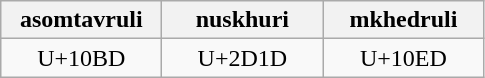<table class="wikitable" style="width:100">
<tr>
<th width="100">asomtavruli</th>
<th width="100">nuskhuri</th>
<th width="100">mkhedruli</th>
</tr>
<tr>
<td align="center">U+10BD</td>
<td align="center">U+2D1D</td>
<td align="center">U+10ED</td>
</tr>
</table>
